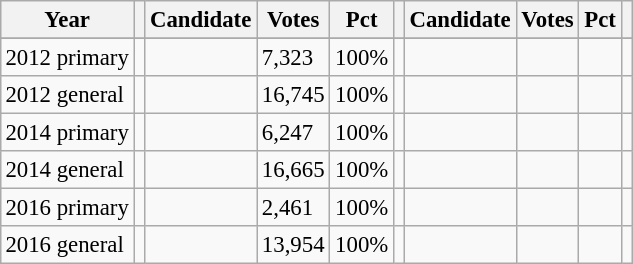<table class="wikitable" style="margin:0.5em ; font-size:95%">
<tr>
<th>Year</th>
<th></th>
<th>Candidate</th>
<th>Votes</th>
<th>Pct</th>
<th></th>
<th>Candidate</th>
<th>Votes</th>
<th>Pct</th>
<th></th>
</tr>
<tr>
</tr>
<tr>
<td>2012 primary</td>
<td></td>
<td></td>
<td>7,323</td>
<td>100%</td>
<td></td>
<td></td>
<td></td>
<td></td>
<td></td>
</tr>
<tr>
<td>2012 general</td>
<td></td>
<td></td>
<td>16,745</td>
<td>100%</td>
<td></td>
<td></td>
<td></td>
<td></td>
<td></td>
</tr>
<tr>
<td>2014 primary</td>
<td></td>
<td></td>
<td>6,247</td>
<td>100%</td>
<td></td>
<td></td>
<td></td>
<td></td>
<td></td>
</tr>
<tr>
<td>2014 general</td>
<td></td>
<td></td>
<td>16,665</td>
<td>100%</td>
<td></td>
<td></td>
<td></td>
<td></td>
<td></td>
</tr>
<tr>
<td>2016 primary</td>
<td></td>
<td></td>
<td>2,461</td>
<td>100%</td>
<td></td>
<td></td>
<td></td>
<td></td>
<td></td>
</tr>
<tr>
<td>2016 general</td>
<td></td>
<td></td>
<td>13,954</td>
<td>100%</td>
<td></td>
<td></td>
<td></td>
<td></td>
<td></td>
</tr>
</table>
